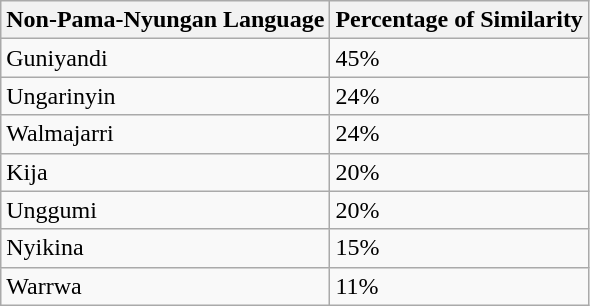<table class="wikitable">
<tr>
<th>Non-Pama-Nyungan Language</th>
<th>Percentage of Similarity</th>
</tr>
<tr>
<td>Guniyandi</td>
<td>45%</td>
</tr>
<tr>
<td>Ungarinyin</td>
<td>24%</td>
</tr>
<tr>
<td>Walmajarri</td>
<td>24%</td>
</tr>
<tr>
<td>Kija</td>
<td>20%</td>
</tr>
<tr>
<td>Unggumi</td>
<td>20%</td>
</tr>
<tr>
<td>Nyikina</td>
<td>15%</td>
</tr>
<tr>
<td>Warrwa</td>
<td>11%</td>
</tr>
</table>
